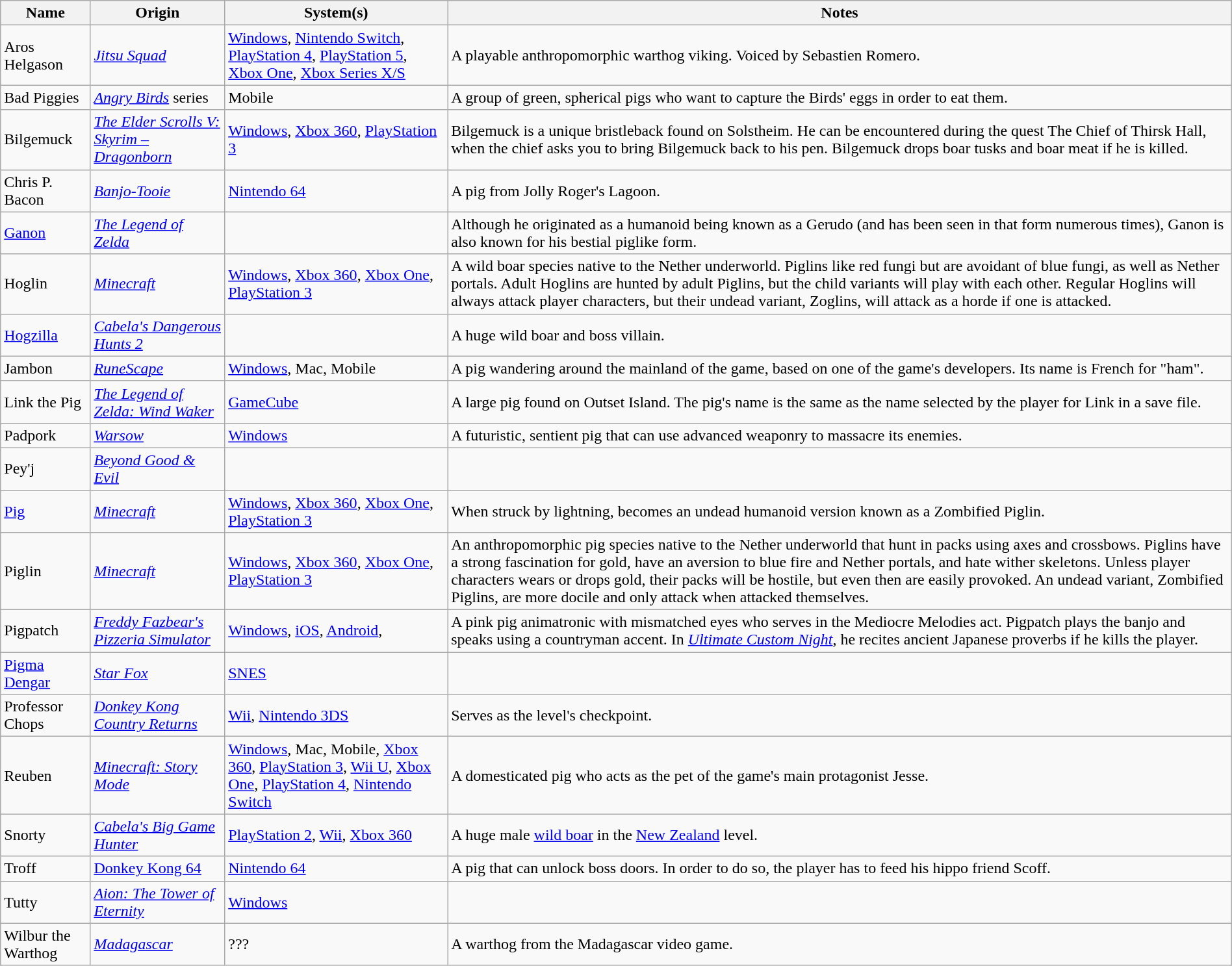<table class="wikitable sortable" style="margin-right: 0;">
<tr>
<th>Name</th>
<th>Origin</th>
<th>System(s)</th>
<th class=unsortable>Notes</th>
</tr>
<tr>
<td>Aros Helgason</td>
<td><em><a href='#'>Jitsu Squad</a></em></td>
<td><a href='#'>Windows</a>, <a href='#'>Nintendo Switch</a>, <a href='#'>PlayStation 4</a>, <a href='#'>PlayStation 5</a>, <a href='#'>Xbox One</a>, <a href='#'>Xbox Series X/S</a></td>
<td>A playable anthropomorphic warthog viking. Voiced by Sebastien Romero.</td>
</tr>
<tr>
<td>Bad Piggies</td>
<td><em><a href='#'>Angry Birds</a></em> series</td>
<td>Mobile</td>
<td>A group of green, spherical pigs who want to capture the Birds' eggs in order to eat them.</td>
</tr>
<tr>
<td>Bilgemuck</td>
<td><em><a href='#'>The Elder Scrolls V: Skyrim – Dragonborn</a></em></td>
<td><a href='#'>Windows</a>, <a href='#'>Xbox 360</a>, <a href='#'>PlayStation 3</a></td>
<td>Bilgemuck is a unique bristleback found on Solstheim. He can be encountered during the quest The Chief of Thirsk Hall, when the chief asks you to bring Bilgemuck back to his pen. Bilgemuck drops boar tusks and boar meat if he is killed.</td>
</tr>
<tr>
<td>Chris P. Bacon</td>
<td><em><a href='#'>Banjo-Tooie</a></em></td>
<td><a href='#'>Nintendo 64</a></td>
<td>A pig from Jolly Roger's Lagoon.</td>
</tr>
<tr>
<td><a href='#'>Ganon</a></td>
<td><em><a href='#'>The Legend of Zelda</a></em></td>
<td></td>
<td>Although he originated as a humanoid being known as a Gerudo (and has been seen in that form numerous times), Ganon is also known for his bestial piglike form.</td>
</tr>
<tr>
<td>Hoglin</td>
<td><em><a href='#'>Minecraft</a></em></td>
<td><a href='#'>Windows</a>, <a href='#'>Xbox 360</a>, <a href='#'>Xbox One</a>, <a href='#'>PlayStation 3</a></td>
<td>A wild boar species native to the Nether underworld. Piglins like red fungi but are avoidant of blue fungi, as well as Nether portals. Adult Hoglins are hunted by adult Piglins, but the child variants will play with each other. Regular Hoglins will always attack player characters, but their undead variant, Zoglins, will attack as a horde if one is attacked.</td>
</tr>
<tr>
<td><a href='#'>Hogzilla</a></td>
<td><em><a href='#'>Cabela's Dangerous Hunts 2</a></em></td>
<td></td>
<td>A huge wild boar and boss villain.</td>
</tr>
<tr>
<td>Jambon</td>
<td><em><a href='#'>RuneScape</a></em></td>
<td><a href='#'>Windows</a>, Mac, Mobile</td>
<td>A pig wandering around the mainland of the game, based on one of the game's developers. Its name is French for "ham".</td>
</tr>
<tr>
<td>Link the Pig</td>
<td><em><a href='#'>The Legend of Zelda: Wind Waker</a></em></td>
<td><a href='#'>GameCube</a></td>
<td>A large pig found on Outset Island. The pig's name is the same as the name selected by the player for Link in a save file.</td>
</tr>
<tr>
<td>Padpork</td>
<td><em><a href='#'>Warsow</a></em></td>
<td><a href='#'>Windows</a></td>
<td>A futuristic, sentient pig that can use advanced weaponry to massacre its enemies.</td>
</tr>
<tr>
<td>Pey'j</td>
<td><em><a href='#'>Beyond Good & Evil</a></em></td>
<td></td>
<td></td>
</tr>
<tr>
<td><a href='#'>Pig</a></td>
<td><em><a href='#'>Minecraft</a></em></td>
<td><a href='#'>Windows</a>, <a href='#'>Xbox 360</a>, <a href='#'>Xbox One</a>, <a href='#'>PlayStation 3</a></td>
<td>When struck by lightning, becomes an undead humanoid version known as a Zombified Piglin.</td>
</tr>
<tr>
<td>Piglin</td>
<td><em><a href='#'>Minecraft</a></em></td>
<td><a href='#'>Windows</a>, <a href='#'>Xbox 360</a>, <a href='#'>Xbox One</a>, <a href='#'>PlayStation 3</a></td>
<td>An anthropomorphic pig species native to the Nether underworld that hunt in packs using axes and crossbows. Piglins have a strong fascination for gold, have an aversion to blue fire and Nether portals, and hate wither skeletons. Unless player characters wears or drops gold, their packs will be hostile, but even then are easily provoked. An undead variant, Zombified Piglins, are more docile and only attack when attacked themselves.</td>
</tr>
<tr>
<td>Pigpatch</td>
<td><em><a href='#'>Freddy Fazbear's Pizzeria Simulator</a></em></td>
<td><a href='#'>Windows</a>, <a href='#'>iOS</a>, <a href='#'>Android</a>,</td>
<td>A pink pig animatronic with mismatched eyes who serves in the Mediocre Melodies act. Pigpatch plays the banjo and speaks using a countryman accent. In <em><a href='#'>Ultimate Custom Night</a></em>, he recites ancient Japanese proverbs if he kills the player.</td>
</tr>
<tr>
<td><a href='#'>Pigma Dengar</a></td>
<td><em><a href='#'>Star Fox</a></em></td>
<td><a href='#'>SNES</a></td>
<td></td>
</tr>
<tr>
<td>Professor Chops</td>
<td><em><a href='#'>Donkey Kong Country Returns</a></em></td>
<td><a href='#'>Wii</a>, <a href='#'>Nintendo 3DS</a></td>
<td>Serves as the level's checkpoint.</td>
</tr>
<tr>
<td>Reuben</td>
<td><em><a href='#'>Minecraft: Story Mode</a></em></td>
<td><a href='#'>Windows</a>, Mac, Mobile, <a href='#'>Xbox 360</a>, <a href='#'>PlayStation 3</a>, <a href='#'>Wii U</a>, <a href='#'>Xbox One</a>, <a href='#'>PlayStation 4</a>, <a href='#'>Nintendo Switch</a></td>
<td>A domesticated pig who acts as the pet of the game's main protagonist Jesse.</td>
</tr>
<tr>
<td>Snorty</td>
<td><em><a href='#'>Cabela's Big Game Hunter</a></em></td>
<td><a href='#'>PlayStation 2</a>, <a href='#'>Wii</a>, <a href='#'>Xbox 360</a></td>
<td>A huge male <a href='#'>wild boar</a> in the <a href='#'>New Zealand</a> level.</td>
</tr>
<tr>
<td>Troff</td>
<td><a href='#'>Donkey Kong 64</a></td>
<td><a href='#'>Nintendo 64</a></td>
<td>A pig that can unlock boss doors. In order to do so, the player has to feed his hippo friend Scoff.</td>
</tr>
<tr>
<td>Tutty</td>
<td><em><a href='#'>Aion: The Tower of Eternity</a></em></td>
<td><a href='#'>Windows</a></td>
<td></td>
</tr>
<tr>
<td>Wilbur the Warthog</td>
<td><em><a href='#'>Madagascar</a></em></td>
<td>???</td>
<td>A warthog from the Madagascar video game.</td>
</tr>
</table>
